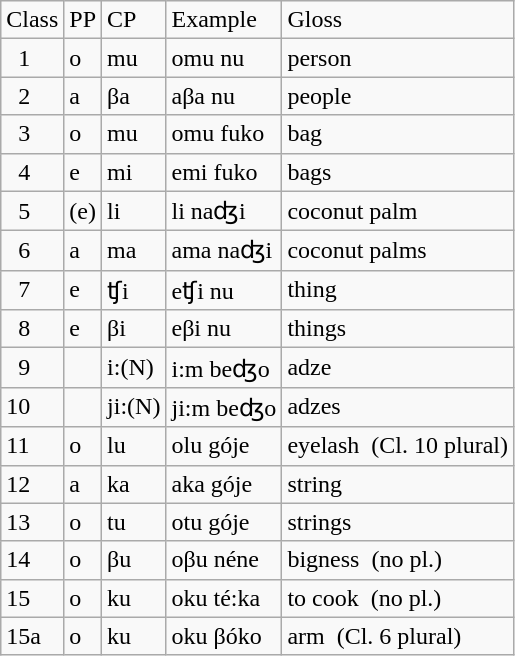<table class="wikitable">
<tr>
<td>Class</td>
<td>PP</td>
<td>CP</td>
<td>Example</td>
<td>Gloss</td>
</tr>
<tr>
<td>  1</td>
<td>o</td>
<td>mu</td>
<td>omu nu</td>
<td>person</td>
</tr>
<tr>
<td>  2</td>
<td>a</td>
<td>βa</td>
<td>aβa nu</td>
<td>people</td>
</tr>
<tr>
<td>  3</td>
<td>o</td>
<td>mu</td>
<td>omu fuko</td>
<td>bag</td>
</tr>
<tr>
<td>  4</td>
<td>e</td>
<td>mi</td>
<td>emi fuko</td>
<td>bags</td>
</tr>
<tr>
<td>  5</td>
<td>(e)</td>
<td>li</td>
<td>li naʤi</td>
<td>coconut palm</td>
</tr>
<tr>
<td>  6</td>
<td>a</td>
<td>ma</td>
<td>ama naʤi</td>
<td>coconut palms</td>
</tr>
<tr>
<td>  7</td>
<td>e</td>
<td>ʧi</td>
<td>eʧi nu</td>
<td>thing</td>
</tr>
<tr>
<td>  8</td>
<td>e</td>
<td>βi</td>
<td>eβi nu</td>
<td>things</td>
</tr>
<tr>
<td>  9</td>
<td></td>
<td>i:(N)</td>
<td>i:m beʤo</td>
<td>adze</td>
</tr>
<tr>
<td>10</td>
<td></td>
<td>ji:(N)</td>
<td>ji:m beʤo</td>
<td>adzes</td>
</tr>
<tr>
<td>11</td>
<td>o</td>
<td>lu</td>
<td>olu góje</td>
<td>eyelash  (Cl. 10 plural)</td>
</tr>
<tr>
<td>12</td>
<td>a</td>
<td>ka</td>
<td>aka góje</td>
<td>string</td>
</tr>
<tr>
<td>13</td>
<td>o</td>
<td>tu</td>
<td>otu góje</td>
<td>strings</td>
</tr>
<tr>
<td>14</td>
<td>o</td>
<td>βu</td>
<td>oβu néne</td>
<td>bigness  (no pl.)</td>
</tr>
<tr>
<td>15</td>
<td>o</td>
<td>ku</td>
<td>oku té:ka</td>
<td>to cook  (no pl.)</td>
</tr>
<tr>
<td>15a</td>
<td>o</td>
<td>ku</td>
<td>oku βóko</td>
<td>arm  (Cl. 6 plural)</td>
</tr>
</table>
